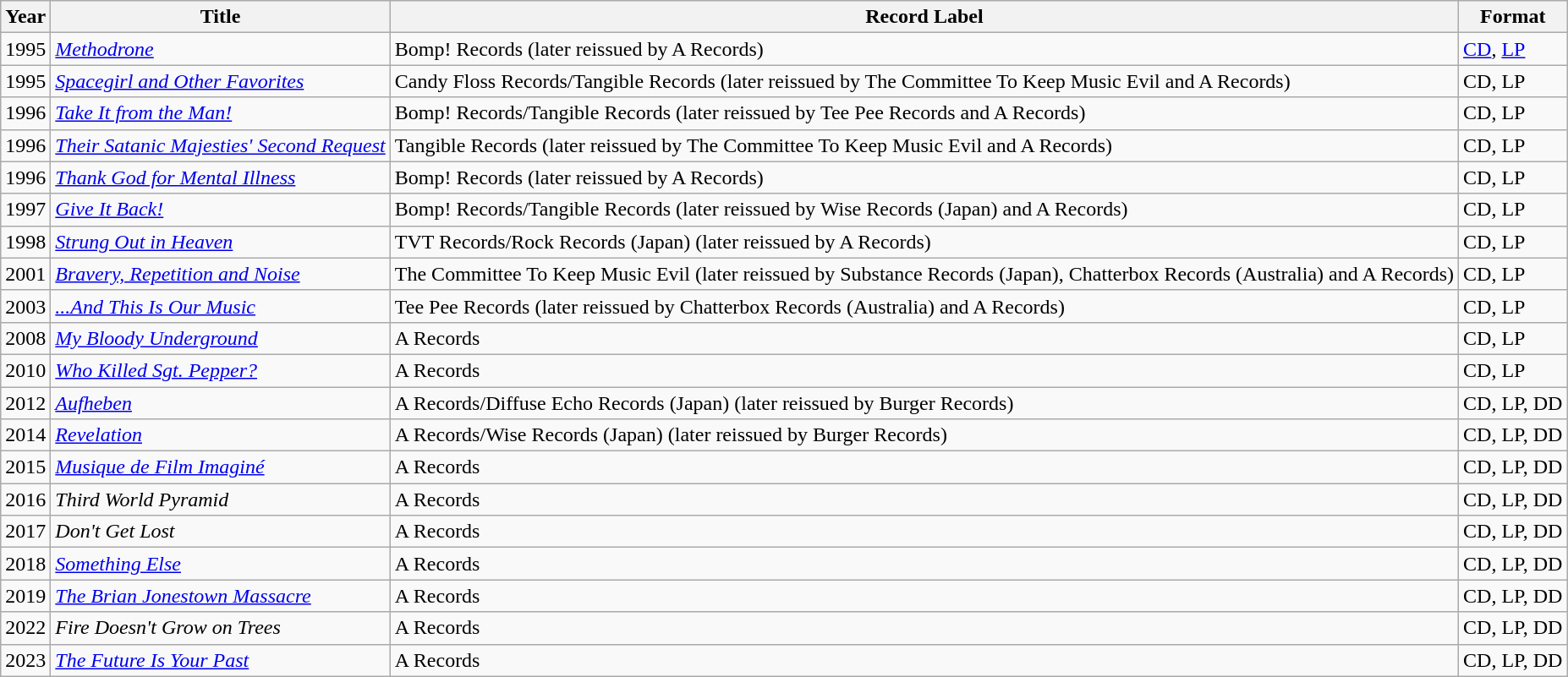<table class="wikitable">
<tr>
<th>Year</th>
<th>Title</th>
<th>Record Label</th>
<th>Format</th>
</tr>
<tr>
<td>1995</td>
<td style="text-align:left"><em><a href='#'>Methodrone</a></em></td>
<td>Bomp! Records (later reissued by A Records)</td>
<td><a href='#'>CD</a>, <a href='#'>LP</a></td>
</tr>
<tr>
<td>1995</td>
<td style="text-align:left"><em><a href='#'>Spacegirl and Other Favorites</a></em></td>
<td>Candy Floss Records/Tangible Records (later reissued by The Committee To Keep Music Evil and A Records)</td>
<td>CD, LP</td>
</tr>
<tr>
<td>1996</td>
<td style="text-align:left"><em><a href='#'>Take It from the Man!</a></em></td>
<td>Bomp! Records/Tangible Records (later reissued by Tee Pee Records and A Records)</td>
<td>CD, LP</td>
</tr>
<tr>
<td>1996</td>
<td style="text-align:left"><em><a href='#'>Their Satanic Majesties' Second Request</a></em></td>
<td>Tangible Records (later reissued by The Committee To Keep Music Evil and A Records)</td>
<td>CD, LP</td>
</tr>
<tr>
<td>1996</td>
<td style="text-align:left"><em><a href='#'>Thank God for Mental Illness</a></em></td>
<td>Bomp! Records (later reissued by A Records)</td>
<td>CD, LP</td>
</tr>
<tr>
<td>1997</td>
<td style="text-align:left"><em><a href='#'>Give It Back!</a></em></td>
<td>Bomp! Records/Tangible Records (later reissued by Wise Records (Japan) and A Records)</td>
<td>CD, LP</td>
</tr>
<tr>
<td>1998</td>
<td style="text-align:left"><em><a href='#'>Strung Out in Heaven</a></em></td>
<td>TVT Records/Rock Records (Japan) (later reissued by A Records)</td>
<td>CD, LP</td>
</tr>
<tr>
<td>2001</td>
<td style="text-align:left"><em><a href='#'>Bravery, Repetition and Noise</a></em></td>
<td>The Committee To Keep Music Evil (later reissued by Substance Records (Japan), Chatterbox Records (Australia) and A Records)</td>
<td>CD, LP</td>
</tr>
<tr>
<td>2003</td>
<td style="text-align:left"><em><a href='#'>...And This Is Our Music</a></em></td>
<td>Tee Pee Records (later reissued by Chatterbox Records (Australia) and A Records)</td>
<td>CD, LP</td>
</tr>
<tr>
<td>2008</td>
<td style="text-align:left"><em><a href='#'>My Bloody Underground</a></em></td>
<td>A Records</td>
<td>CD, LP</td>
</tr>
<tr>
<td>2010</td>
<td style="text-align:left"><em><a href='#'>Who Killed Sgt. Pepper?</a></em></td>
<td>A Records</td>
<td>CD, LP</td>
</tr>
<tr>
<td>2012</td>
<td style="text-align:left"><em><a href='#'>Aufheben</a></em></td>
<td>A Records/Diffuse Echo Records (Japan) (later reissued by Burger Records)</td>
<td>CD, LP, DD</td>
</tr>
<tr>
<td>2014</td>
<td style="text-align:left"><em><a href='#'>Revelation</a></em></td>
<td>A Records/Wise Records (Japan) (later reissued by Burger Records)</td>
<td>CD, LP, DD</td>
</tr>
<tr>
<td>2015</td>
<td style="text-align:left"><em><a href='#'>Musique de Film Imaginé</a></em></td>
<td>A Records</td>
<td>CD, LP, DD</td>
</tr>
<tr>
<td>2016</td>
<td style="text-align:left"><em>Third World Pyramid</em></td>
<td>A Records</td>
<td>CD, LP, DD</td>
</tr>
<tr>
<td>2017</td>
<td style="text-align:left"><em>Don't Get Lost</em></td>
<td>A Records</td>
<td>CD, LP, DD</td>
</tr>
<tr>
<td>2018</td>
<td style="text-align:left"><em><a href='#'>Something Else</a></em></td>
<td>A Records</td>
<td>CD, LP, DD</td>
</tr>
<tr>
<td>2019</td>
<td style="text-align:left"><em><a href='#'>The Brian Jonestown Massacre</a></em></td>
<td>A Records</td>
<td>CD, LP, DD</td>
</tr>
<tr>
<td>2022</td>
<td style="text-align:left"><em>Fire Doesn't Grow on Trees</em></td>
<td>A Records</td>
<td>CD, LP, DD</td>
</tr>
<tr>
<td>2023</td>
<td style="text-align:left"><em><a href='#'>The Future Is Your Past</a></em></td>
<td>A Records</td>
<td>CD, LP, DD</td>
</tr>
</table>
